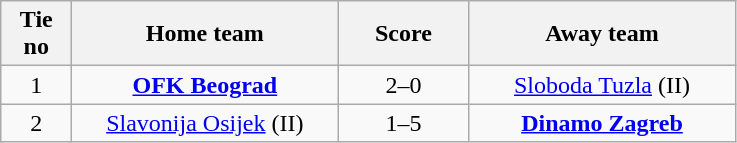<table class="wikitable" style="text-align: center">
<tr>
<th width=40>Tie no</th>
<th width=170>Home team</th>
<th width=80>Score</th>
<th width=170>Away team</th>
</tr>
<tr>
<td>1</td>
<td><strong><a href='#'>OFK Beograd</a></strong></td>
<td>2–0</td>
<td><a href='#'>Sloboda Tuzla</a> (II)</td>
</tr>
<tr>
<td>2</td>
<td><a href='#'>Slavonija Osijek</a> (II)</td>
<td>1–5</td>
<td><strong><a href='#'>Dinamo Zagreb</a></strong></td>
</tr>
</table>
